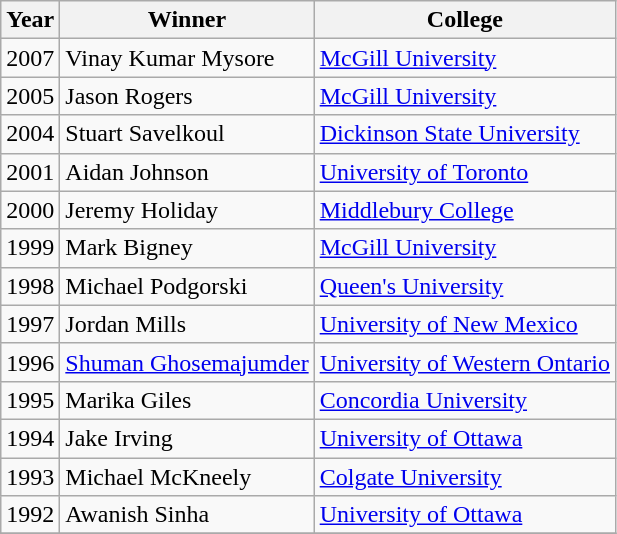<table class="wikitable sortable">
<tr>
<th>Year</th>
<th>Winner</th>
<th>College</th>
</tr>
<tr>
<td>2007</td>
<td>Vinay Kumar Mysore</td>
<td> <a href='#'>McGill University</a></td>
</tr>
<tr>
<td>2005</td>
<td>Jason Rogers</td>
<td> <a href='#'>McGill University</a></td>
</tr>
<tr>
<td>2004</td>
<td>Stuart Savelkoul</td>
<td> <a href='#'>Dickinson State University</a></td>
</tr>
<tr>
<td>2001</td>
<td>Aidan Johnson</td>
<td> <a href='#'>University of Toronto</a></td>
</tr>
<tr>
<td>2000</td>
<td>Jeremy Holiday</td>
<td> <a href='#'>Middlebury College</a></td>
</tr>
<tr>
<td>1999</td>
<td>Mark Bigney</td>
<td> <a href='#'>McGill University</a></td>
</tr>
<tr>
<td>1998</td>
<td>Michael Podgorski</td>
<td> <a href='#'>Queen's University</a></td>
</tr>
<tr>
<td>1997</td>
<td>Jordan Mills</td>
<td> <a href='#'>University of New Mexico</a></td>
</tr>
<tr>
<td>1996</td>
<td><a href='#'>Shuman Ghosemajumder</a></td>
<td> <a href='#'>University of Western Ontario</a></td>
</tr>
<tr>
<td>1995</td>
<td>Marika Giles</td>
<td> <a href='#'>Concordia University</a></td>
</tr>
<tr>
<td>1994</td>
<td>Jake Irving</td>
<td> <a href='#'>University of Ottawa</a></td>
</tr>
<tr>
<td>1993</td>
<td>Michael McKneely</td>
<td> <a href='#'>Colgate University</a></td>
</tr>
<tr>
<td>1992</td>
<td>Awanish Sinha</td>
<td> <a href='#'>University of Ottawa</a></td>
</tr>
<tr>
</tr>
</table>
